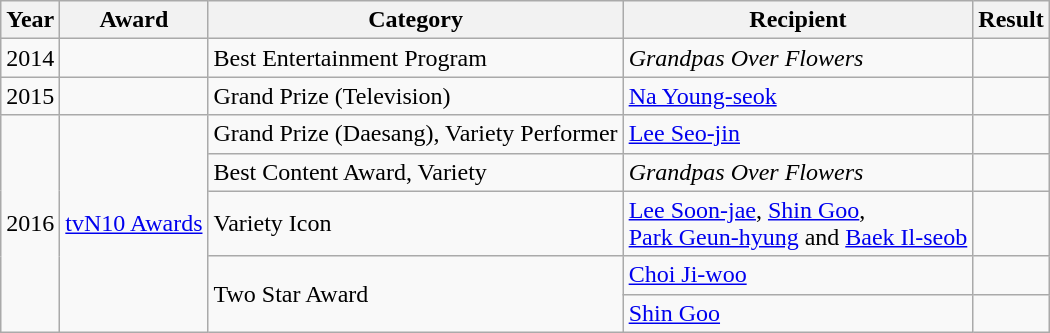<table class=wikitable>
<tr>
<th>Year</th>
<th>Award</th>
<th>Category</th>
<th>Recipient</th>
<th>Result</th>
</tr>
<tr>
<td>2014</td>
<td></td>
<td>Best Entertainment Program</td>
<td><em>Grandpas Over Flowers</em></td>
<td></td>
</tr>
<tr>
<td>2015</td>
<td></td>
<td>Grand Prize (Television)</td>
<td><a href='#'>Na Young-seok</a></td>
<td></td>
</tr>
<tr>
<td rowspan=5>2016</td>
<td rowspan=5 style="text-align:center;"><a href='#'>tvN10 Awards</a></td>
<td>Grand Prize (Daesang), Variety Performer</td>
<td><a href='#'>Lee Seo-jin</a></td>
<td></td>
</tr>
<tr>
<td>Best Content Award, Variety</td>
<td><em>Grandpas Over Flowers</em></td>
<td></td>
</tr>
<tr>
<td>Variety Icon</td>
<td><a href='#'>Lee Soon-jae</a>, <a href='#'>Shin Goo</a>,<br><a href='#'>Park Geun-hyung</a> and <a href='#'>Baek Il-seob</a></td>
<td></td>
</tr>
<tr>
<td rowspan=2>Two Star Award</td>
<td><a href='#'>Choi Ji-woo</a></td>
<td></td>
</tr>
<tr>
<td><a href='#'>Shin Goo</a></td>
<td></td>
</tr>
</table>
